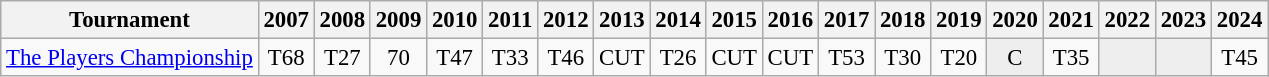<table class="wikitable" style="font-size:95%;text-align:center;">
<tr>
<th>Tournament</th>
<th>2007</th>
<th>2008</th>
<th>2009</th>
<th>2010</th>
<th>2011</th>
<th>2012</th>
<th>2013</th>
<th>2014</th>
<th>2015</th>
<th>2016</th>
<th>2017</th>
<th>2018</th>
<th>2019</th>
<th>2020</th>
<th>2021</th>
<th>2022</th>
<th>2023</th>
<th>2024</th>
</tr>
<tr>
<td align=left><a href='#'>The Players Championship</a></td>
<td>T68</td>
<td>T27</td>
<td>70</td>
<td>T47</td>
<td>T33</td>
<td>T46</td>
<td>CUT</td>
<td>T26</td>
<td>CUT</td>
<td>CUT</td>
<td>T53</td>
<td>T30</td>
<td>T20</td>
<td style="background:#eeeeee;">C</td>
<td>T35</td>
<td style="background:#eeeeee;"></td>
<td style="background:#eeeeee;"></td>
<td>T45</td>
</tr>
</table>
